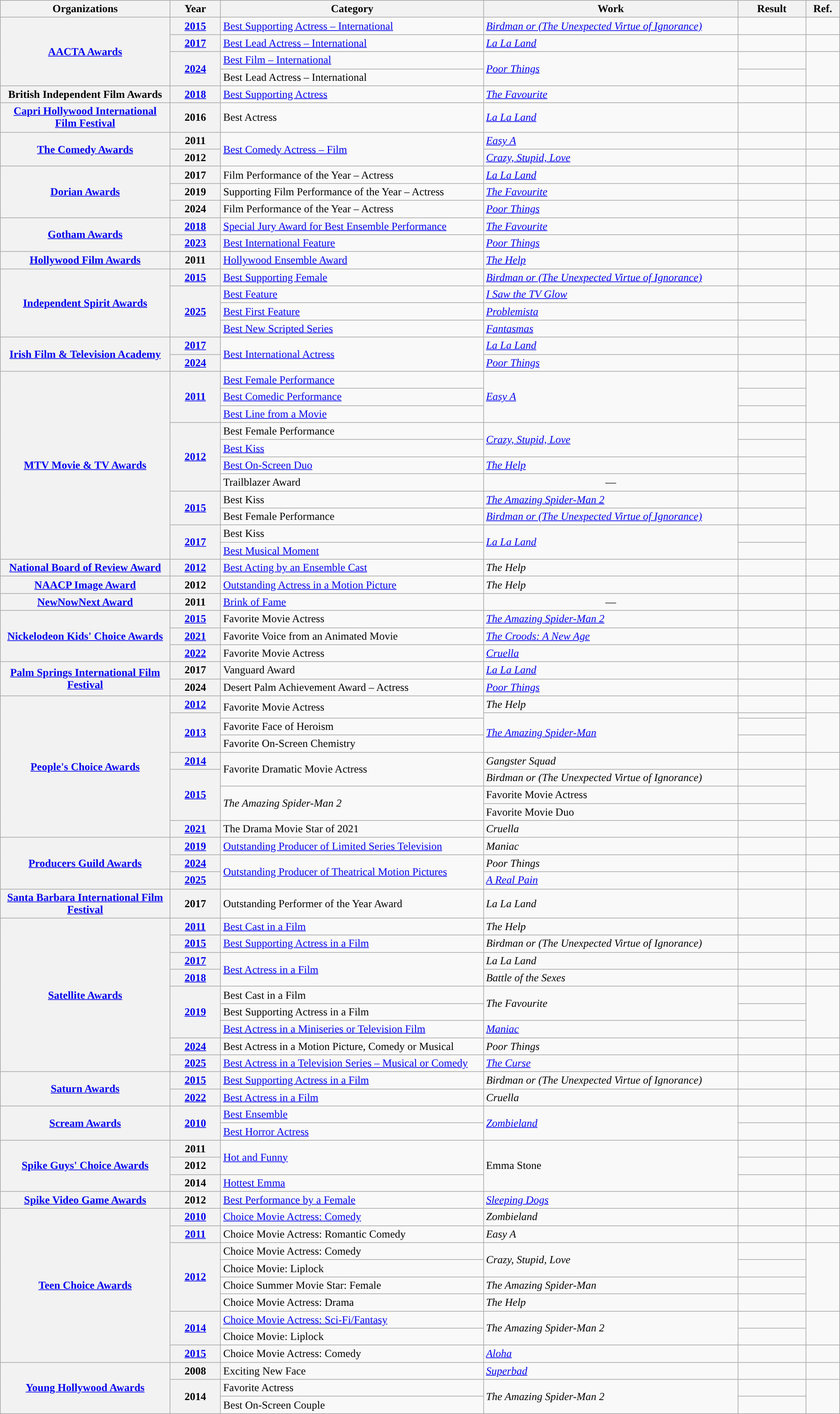<table class="wikitable sortable plainrowheaders">
<tr>
<th scope="col" style="width:20%;">Organizations</th>
<th scope="col" style="width:6%;">Year</th>
<th scope="col" style="width:31%;">Category</th>
<th scope="col" style="width:30%;">Work</th>
<th scope="col" style="width:8%;">Result</th>
<th scope="col" style="width:4%;" class="unsortable">Ref.</th>
</tr>
<tr>
<th rowspan="4" scope="row"><a href='#'>AACTA Awards</a></th>
<th scope="row", style="text-align:center;"><a href='#'>2015</a></th>
<td><a href='#'>Best Supporting Actress – International</a></td>
<td><em><a href='#'>Birdman or (The Unexpected Virtue of Ignorance)</a></em></td>
<td></td>
<td style="text-align:center;"></td>
</tr>
<tr>
<th scope="row", style="text-align:center;"><a href='#'>2017</a></th>
<td><a href='#'>Best Lead Actress – International</a></td>
<td><em><a href='#'>La La Land</a></em></td>
<td></td>
<td style="text-align:center;"></td>
</tr>
<tr>
<th rowspan="2" scope="row", style="text-align:center;"><a href='#'>2024</a></th>
<td><a href='#'>Best Film – International</a></td>
<td rowspan="2"><em><a href='#'>Poor Things</a></em></td>
<td></td>
<td rowspan="2" style="text-align:center;"></td>
</tr>
<tr>
<td>Best Lead Actress – International</td>
<td></td>
</tr>
<tr>
<th rowspan="1" scope="row">British Independent Film Awards</th>
<th scope="row", style="text-align:center;"><a href='#'>2018</a></th>
<td><a href='#'>Best Supporting Actress</a></td>
<td><em><a href='#'>The Favourite</a> </em></td>
<td></td>
<td style="text-align:center;"></td>
</tr>
<tr>
<th rowspan="1" scope="row"><a href='#'>Capri Hollywood International Film Festival</a></th>
<th scope="row", style="text-align:center;">2016</th>
<td>Best Actress</td>
<td><em><a href='#'>La La Land</a></em></td>
<td></td>
<td style="text-align:center;"></td>
</tr>
<tr>
<th rowspan="2" scope="row"><a href='#'>The Comedy Awards</a></th>
<th scope="row", style="text-align:center;">2011</th>
<td rowspan=2><a href='#'>Best Comedy Actress – Film</a></td>
<td><em><a href='#'>Easy A</a></em></td>
<td></td>
<td style="text-align:center;"></td>
</tr>
<tr>
<th scope="row", style="text-align:center;">2012</th>
<td><em><a href='#'>Crazy, Stupid, Love</a></em></td>
<td></td>
<td style="text-align:center;"></td>
</tr>
<tr>
<th rowspan="3" scope="row"><a href='#'>Dorian Awards</a></th>
<th scope="row" style="text-align:center;">2017</th>
<td>Film Performance of the Year – Actress</td>
<td><em><a href='#'>La La Land</a></em></td>
<td></td>
<td style="text-align:center;"><br></td>
</tr>
<tr>
<th scope="row" style="text-align:center;">2019</th>
<td>Supporting Film Performance of the Year – Actress</td>
<td><em><a href='#'>The Favourite</a></em></td>
<td></td>
<td style="text-align:center;"><br></td>
</tr>
<tr>
<th scope="row" style="text-align:center;">2024</th>
<td>Film Performance of the Year – Actress</td>
<td><em><a href='#'>Poor Things</a></em></td>
<td></td>
<td style="text-align:center;"></td>
</tr>
<tr>
<th rowspan="2" scope="row"><a href='#'>Gotham Awards</a></th>
<th scope="row", style="text-align:center;"><a href='#'>2018</a></th>
<td><a href='#'>Special Jury Award for Best Ensemble Performance</a></td>
<td><em><a href='#'>The Favourite</a></em> </td>
<td></td>
<td style="text-align:center;"></td>
</tr>
<tr>
<th scope="row", style="text-align:center;"><a href='#'>2023</a></th>
<td><a href='#'>Best International Feature</a></td>
<td><em><a href='#'>Poor Things</a></em></td>
<td></td>
<td style="text-align:center;"></td>
</tr>
<tr>
<th rowspan="1" scope="row"><a href='#'>Hollywood Film Awards</a></th>
<th scope="row", style="text-align:center;">2011</th>
<td><a href='#'>Hollywood Ensemble Award</a></td>
<td><em><a href='#'>The Help</a></em></td>
<td></td>
<td style="text-align:center;"></td>
</tr>
<tr>
<th rowspan="4" scope="row"><a href='#'>Independent Spirit Awards</a></th>
<th scope="row", style="text-align:center;"><a href='#'>2015</a></th>
<td><a href='#'>Best Supporting Female</a></td>
<td><em><a href='#'>Birdman or (The Unexpected Virtue of Ignorance)</a></em></td>
<td></td>
<td style="text-align:center;"></td>
</tr>
<tr>
<th rowspan="3" scope="row", style="text-align:center;"><a href='#'>2025</a></th>
<td><a href='#'>Best Feature</a></td>
<td><em><a href='#'>I Saw the TV Glow</a></em> </td>
<td></td>
<td rowspan="3" style="text-align:center;"></td>
</tr>
<tr>
<td><a href='#'>Best First Feature</a></td>
<td><em><a href='#'>Problemista</a></em> </td>
<td></td>
</tr>
<tr>
<td><a href='#'>Best New Scripted Series</a></td>
<td><em><a href='#'>Fantasmas</a></em> </td>
<td></td>
</tr>
<tr>
<th rowspan="2" scope="row"><a href='#'>Irish Film & Television Academy</a></th>
<th scope="row", style="text-align:center;"><a href='#'>2017</a></th>
<td rowspan="2"><a href='#'>Best International Actress</a></td>
<td><em><a href='#'>La La Land</a></em></td>
<td></td>
<td style="text-align:center;"></td>
</tr>
<tr>
<th scope="row", style="text-align:center;"><a href='#'>2024</a></th>
<td><em><a href='#'>Poor Things</a></em></td>
<td></td>
<td style="text-align:center;"></td>
</tr>
<tr>
<th rowspan="11" scope="row"><a href='#'>MTV Movie & TV Awards</a></th>
<th scope="row" rowspan=3, style="text-align:center;"><a href='#'>2011</a></th>
<td><a href='#'>Best Female Performance</a></td>
<td rowspan=3><em><a href='#'>Easy A</a></em></td>
<td></td>
<td rowspan="3" style="text-align:center;"></td>
</tr>
<tr>
<td><a href='#'>Best Comedic Performance</a></td>
<td></td>
</tr>
<tr>
<td><a href='#'>Best Line from a Movie</a> </td>
<td></td>
</tr>
<tr>
<th scope="row" rowspan="4", style="text-align:center;"><a href='#'>2012</a></th>
<td>Best Female Performance</td>
<td rowspan=2><em><a href='#'>Crazy, Stupid, Love</a></em></td>
<td></td>
<td rowspan="4" style="text-align:center;"></td>
</tr>
<tr>
<td><a href='#'>Best Kiss</a> </td>
<td></td>
</tr>
<tr>
<td><a href='#'>Best On-Screen Duo</a></td>
<td><em><a href='#'>The Help</a></em> </td>
<td></td>
</tr>
<tr>
<td>Trailblazer Award</td>
<td style="text-align:center;">—</td>
<td></td>
</tr>
<tr>
<th scope="row" rowspan="2", style="text-align:center;"><a href='#'>2015</a></th>
<td>Best Kiss</td>
<td><em><a href='#'>The Amazing Spider-Man 2</a></em> </td>
<td></td>
<td rowspan="2" style="text-align:center;"></td>
</tr>
<tr>
<td>Best Female Performance</td>
<td><em><a href='#'>Birdman or (The Unexpected Virtue of Ignorance)</a></em></td>
<td></td>
</tr>
<tr>
<th scope="row" rowspan="2", style="text-align:center;"><a href='#'>2017</a></th>
<td>Best Kiss</td>
<td rowspan=2><em><a href='#'>La La Land</a></em> </td>
<td></td>
<td rowspan="2" style="text-align:center;"></td>
</tr>
<tr>
<td><a href='#'>Best Musical Moment</a></td>
<td></td>
</tr>
<tr>
<th rowspan="1" scope="row"><a href='#'>National Board of Review Award</a></th>
<th scope="row", style="text-align:center;"><a href='#'>2012</a></th>
<td><a href='#'>Best Acting by an Ensemble Cast</a></td>
<td><em>The Help</em></td>
<td></td>
<td style="text-align:center;"></td>
</tr>
<tr>
<th rowspan="1" scope="row"><a href='#'>NAACP Image Award</a></th>
<th scope="row", style="text-align:center;">2012</th>
<td><a href='#'>Outstanding Actress in a Motion Picture</a></td>
<td><em>The Help</em></td>
<td></td>
<td style="text-align:center;"></td>
</tr>
<tr>
<th rowspan="1" scope="row"><a href='#'>NewNowNext Award</a></th>
<th scope="row", style="text-align:center;">2011</th>
<td><a href='#'>Brink of Fame</a></td>
<td style="text-align:center;">—</td>
<td></td>
<td style="text-align:center;"></td>
</tr>
<tr>
<th rowspan="3" scope="row"><a href='#'>Nickelodeon Kids' Choice Awards</a></th>
<th scope="row", style="text-align:center;"><a href='#'>2015</a></th>
<td>Favorite Movie Actress</td>
<td><em><a href='#'>The Amazing Spider-Man 2</a></em></td>
<td></td>
<td align="center"></td>
</tr>
<tr>
<th scope="row", style="text-align:center;"><a href='#'>2021</a></th>
<td>Favorite Voice from an Animated Movie</td>
<td><em><a href='#'>The Croods: A New Age</a></em></td>
<td></td>
<td align="center"></td>
</tr>
<tr>
<th scope="row", style="text-align:center;"><a href='#'>2022</a></th>
<td>Favorite Movie Actress</td>
<td><em><a href='#'>Cruella</a></em></td>
<td></td>
<td align="center"></td>
</tr>
<tr>
<th rowspan="2" scope="row"><a href='#'>Palm Springs International Film Festival</a></th>
<th scope="row", style="text-align:center;">2017</th>
<td>Vanguard Award</td>
<td><em><a href='#'>La La Land</a></em> </td>
<td></td>
<td style="text-align:center;"></td>
</tr>
<tr>
<th scope="row", style="text-align:center;">2024</th>
<td>Desert Palm Achievement Award – Actress</td>
<td><em><a href='#'>Poor Things</a></em></td>
<td></td>
<td style="text-align:center;"></td>
</tr>
<tr>
<th rowspan="9" scope="row"><a href='#'>People's Choice Awards</a></th>
<th scope="row", style="text-align:center;"><a href='#'>2012</a></th>
<td rowspan="2">Favorite Movie Actress</td>
<td><em>The Help</em></td>
<td></td>
<td style="text-align:center;"></td>
</tr>
<tr>
<th scope="row" rowspan=3, style="text-align:center;"><a href='#'>2013</a></th>
<td rowspan=3><em><a href='#'>The Amazing Spider-Man</a></em></td>
<td></td>
<td rowspan="3" style="text-align:center;"></td>
</tr>
<tr>
<td>Favorite Face of Heroism</td>
<td></td>
</tr>
<tr>
<td>Favorite On-Screen Chemistry </td>
<td></td>
</tr>
<tr>
<th scope="row", style="text-align:center;"><a href='#'>2014</a></th>
<td rowspan="2">Favorite Dramatic Movie Actress</td>
<td><em>Gangster Squad</em></td>
<td></td>
<td style="text-align:center;"></td>
</tr>
<tr>
<th scope="row" rowspan=3, style="text-align:center;"><a href='#'>2015</a></th>
<td><em>Birdman or (The Unexpected Virtue of Ignorance)</em></td>
<td></td>
<td rowspan="3" style="text-align:center;"></td>
</tr>
<tr>
<td rowspan=2><em>The Amazing Spider-Man 2</em></td>
<td>Favorite Movie Actress</td>
<td></td>
</tr>
<tr>
<td>Favorite Movie Duo </td>
<td></td>
</tr>
<tr>
<th scope="row", style="text-align:center;"><a href='#'>2021</a></th>
<td>The Drama Movie Star of 2021</td>
<td><em>Cruella</em></td>
<td></td>
<td style="text-align:center;"></td>
</tr>
<tr>
<th rowspan="3" scope="row"><a href='#'>Producers Guild Awards</a></th>
<th scope="row", style="text-align:center;"><a href='#'>2019</a></th>
<td><a href='#'>Outstanding Producer of Limited Series Television</a></td>
<td><em>Maniac</em></td>
<td></td>
<td style="text-align:center;"></td>
</tr>
<tr>
<th scope="row", style="text-align:center;"><a href='#'>2024</a></th>
<td rowspan="2"><a href='#'>Outstanding Producer of Theatrical Motion Pictures</a></td>
<td><em>Poor Things</em></td>
<td></td>
<td style="text-align:center;"></td>
</tr>
<tr>
<th scope="row", style="text-align:center;"><a href='#'>2025</a></th>
<td><em><a href='#'>A Real Pain</a></em></td>
<td></td>
<td style="text-align:center;"></td>
</tr>
<tr>
<th rowspan="1" scope="row"><a href='#'>Santa Barbara International Film Festival</a></th>
<th scope="row", style="text-align:center;">2017</th>
<td>Outstanding Performer of the Year Award</td>
<td><em>La La Land</em></td>
<td></td>
<td style="text-align:center;"></td>
</tr>
<tr>
<th rowspan="9" scope="row"><a href='#'>Satellite Awards</a></th>
<th scope="row", style="text-align:center;"><a href='#'>2011</a></th>
<td><a href='#'>Best Cast in a Film</a></td>
<td><em>The Help</em></td>
<td></td>
<td style="text-align:center;"></td>
</tr>
<tr>
<th scope="row", style="text-align:center;"><a href='#'>2015</a></th>
<td><a href='#'>Best Supporting Actress in a Film</a></td>
<td><em>Birdman or (The Unexpected Virtue of Ignorance)</em></td>
<td></td>
<td style="text-align:center;"></td>
</tr>
<tr>
<th scope="row", style="text-align:center;"><a href='#'>2017</a></th>
<td rowspan=2><a href='#'>Best Actress in a Film</a></td>
<td><em>La La Land</em></td>
<td></td>
<td style="text-align:center;"></td>
</tr>
<tr>
<th scope="row", style="text-align:center;"><a href='#'>2018</a></th>
<td><em>Battle of the Sexes</em></td>
<td></td>
<td style="text-align:center;"></td>
</tr>
<tr>
<th scope="row" rowspan=3, style="text-align:center;"><a href='#'>2019</a></th>
<td>Best Cast in a Film</td>
<td rowspan=2><em>The Favourite</em></td>
<td></td>
<td rowspan=3 style="text-align:center;"><br></td>
</tr>
<tr>
<td>Best Supporting Actress in a Film</td>
<td></td>
</tr>
<tr>
<td><a href='#'>Best Actress in a Miniseries or Television Film</a></td>
<td><em><a href='#'>Maniac</a></em></td>
<td></td>
</tr>
<tr>
<th scope="row", style="text-align:center;"><a href='#'>2024</a></th>
<td>Best Actress in a Motion Picture, Comedy or Musical</td>
<td><em>Poor Things</em></td>
<td></td>
<td style="text-align:center;"></td>
</tr>
<tr>
<th scope="row", style="text-align:center;"><a href='#'>2025</a></th>
<td><a href='#'>Best Actress in a Television Series – Musical or Comedy</a></td>
<td><em><a href='#'>The Curse</a></em></td>
<td></td>
<td style="text-align:center;"></td>
</tr>
<tr>
<th rowspan="2" scope="row"><a href='#'>Saturn Awards</a></th>
<th scope="row", style="text-align:center;"><a href='#'>2015</a></th>
<td><a href='#'>Best Supporting Actress in a Film</a></td>
<td><em>Birdman or (The Unexpected Virtue of Ignorance)</em></td>
<td></td>
<td style="text-align:center;"></td>
</tr>
<tr>
<th scope="row", style="text-align:center;"><a href='#'>2022</a></th>
<td><a href='#'>Best Actress in a Film</a></td>
<td><em>Cruella</em></td>
<td></td>
<td style="text-align:center;"></td>
</tr>
<tr>
<th rowspan="2" scope="row"><a href='#'>Scream Awards</a></th>
<th scope="row" rowspan=2, style="text-align:center;"><a href='#'>2010</a></th>
<td><a href='#'>Best Ensemble</a></td>
<td rowspan=2><em><a href='#'>Zombieland</a></em></td>
<td></td>
<td style="text-align:center;"></td>
</tr>
<tr>
<td><a href='#'>Best Horror Actress</a></td>
<td></td>
<td style="text-align:center;"></td>
</tr>
<tr>
<th rowspan="3" scope="row"><a href='#'>Spike Guys' Choice Awards</a></th>
<th scope="row", style="text-align:center;">2011</th>
<td rowspan="2"><a href='#'>Hot and Funny</a></td>
<td rowspan="3">Emma Stone</td>
<td></td>
<td style="text-align:center;"></td>
</tr>
<tr>
<th scope="row", style="text-align:center;">2012</th>
<td></td>
<td style="text-align:center;"></td>
</tr>
<tr>
<th scope="row", style="text-align:center;">2014</th>
<td><a href='#'>Hottest Emma</a></td>
<td></td>
<td style="text-align:center;"></td>
</tr>
<tr>
<th rowspan="1" scope="row"><a href='#'>Spike Video Game Awards</a></th>
<th scope="row", style="text-align:center;">2012</th>
<td><a href='#'>Best Performance by a Female</a></td>
<td><em><a href='#'>Sleeping Dogs</a></em></td>
<td></td>
<td style="text-align:center;"></td>
</tr>
<tr>
<th rowspan="9" scope="row"><a href='#'>Teen Choice Awards</a></th>
<th scope="row", style="text-align:center;"><a href='#'>2010</a></th>
<td><a href='#'>Choice Movie Actress: Comedy</a></td>
<td><em>Zombieland</em></td>
<td></td>
<td style="text-align:center;"></td>
</tr>
<tr>
<th scope="row", style="text-align:center;"><a href='#'>2011</a></th>
<td>Choice Movie Actress: Romantic Comedy</td>
<td><em>Easy A</em></td>
<td></td>
<td style="text-align:center;"></td>
</tr>
<tr>
<th scope="row" rowspan=4, style="text-align:center;"><a href='#'>2012</a></th>
<td>Choice Movie Actress: Comedy</td>
<td rowspan=2><em>Crazy, Stupid, Love</em></td>
<td></td>
<td style="text-align:center;" rowspan="4"></td>
</tr>
<tr>
<td>Choice Movie: Liplock </td>
<td></td>
</tr>
<tr>
<td>Choice Summer Movie Star: Female</td>
<td><em>The Amazing Spider-Man</em></td>
<td></td>
</tr>
<tr>
<td>Choice Movie Actress: Drama</td>
<td><em>The Help</em></td>
<td></td>
</tr>
<tr>
<th scope="row" rowspan=2, style="text-align:center;"><a href='#'>2014</a></th>
<td><a href='#'>Choice Movie Actress: Sci-Fi/Fantasy</a></td>
<td rowspan=2><em>The Amazing Spider-Man 2</em></td>
<td></td>
<td style="text-align:center;" rowspan="2"></td>
</tr>
<tr>
<td>Choice Movie: Liplock </td>
<td></td>
</tr>
<tr>
<th scope="row", style="text-align:center;"><a href='#'>2015</a></th>
<td>Choice Movie Actress: Comedy</td>
<td><em><a href='#'>Aloha</a></em></td>
<td></td>
<td style="text-align:center;"></td>
</tr>
<tr>
<th rowspan="3" scope="row"><a href='#'>Young Hollywood Awards</a></th>
<th scope="row", style="text-align:center;">2008</th>
<td>Exciting New Face</td>
<td><em><a href='#'>Superbad</a></em></td>
<td></td>
<td style="text-align:center;"></td>
</tr>
<tr>
<th scope="row" rowspan=2, style="text-align:center;">2014</th>
<td>Favorite Actress</td>
<td rowspan=2><em>The Amazing Spider-Man 2</em></td>
<td></td>
<td style="text-align:center;" rowspan="2"></td>
</tr>
<tr>
<td>Best On-Screen Couple </td>
<td></td>
</tr>
</table>
